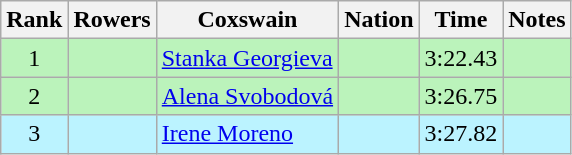<table class="wikitable sortable" style="text-align:center">
<tr>
<th>Rank</th>
<th>Rowers</th>
<th>Coxswain</th>
<th>Nation</th>
<th>Time</th>
<th>Notes</th>
</tr>
<tr bgcolor=bbf3bb>
<td>1</td>
<td align=left data-sort-value="Aleksieva, Verka"></td>
<td align=left data-sort-value="Aleksieva, Verka"><a href='#'>Stanka Georgieva</a></td>
<td align=left></td>
<td>3:22.43</td>
<td></td>
</tr>
<tr bgcolor=bbf3bb>
<td>2</td>
<td align=left data-sort-value="Bartáková, Marie"></td>
<td align=left data-sort-value="Svobodová, Alena"><a href='#'>Alena Svobodová</a></td>
<td align=left></td>
<td>3:26.75</td>
<td></td>
</tr>
<tr bgcolor=bbf3ff>
<td>3</td>
<td align=left data-sort-value="Hansen, Lisa"></td>
<td align=left data-sort-value="Moreno, Irene"><a href='#'>Irene Moreno</a></td>
<td align=left></td>
<td>3:27.82</td>
<td></td>
</tr>
</table>
